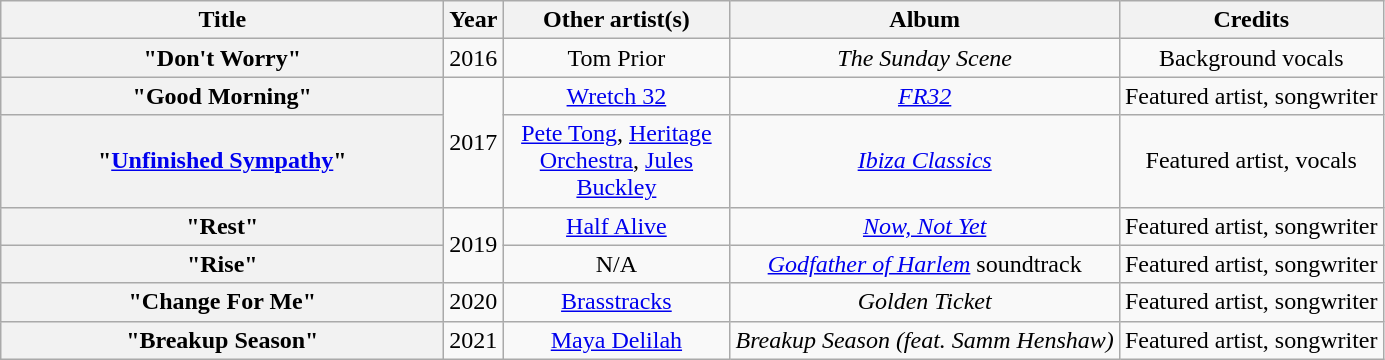<table class="wikitable plainrowheaders" style="text-align:center;">
<tr>
<th scope="col" style="width:18em;">Title</th>
<th scope="col" style="width:2em;">Year</th>
<th scope="col" style="width:9em;">Other artist(s)</th>
<th scope="col">Album</th>
<th scope="col">Credits</th>
</tr>
<tr>
<th scope="row">"Don't Worry"</th>
<td>2016</td>
<td>Tom Prior</td>
<td><em>The Sunday Scene</em></td>
<td>Background vocals</td>
</tr>
<tr>
<th scope="row">"Good Morning"</th>
<td rowspan= "2">2017</td>
<td><a href='#'>Wretch 32</a></td>
<td><em><a href='#'>FR32</a></em></td>
<td>Featured artist, songwriter</td>
</tr>
<tr>
<th scope="row">"<a href='#'>Unfinished Sympathy</a>"</th>
<td><a href='#'>Pete Tong</a>, <a href='#'>Heritage Orchestra</a>, <a href='#'>Jules Buckley</a></td>
<td><em><a href='#'>Ibiza Classics</a></em></td>
<td>Featured artist, vocals</td>
</tr>
<tr>
<th scope="row">"Rest"</th>
<td rowspan= "2">2019</td>
<td><a href='#'>Half Alive</a></td>
<td><em><a href='#'>Now, Not Yet</a></em></td>
<td>Featured artist, songwriter</td>
</tr>
<tr>
<th scope="row">"Rise"</th>
<td>N/A</td>
<td><em><a href='#'>Godfather of Harlem</a></em> soundtrack</td>
<td>Featured artist, songwriter</td>
</tr>
<tr>
<th scope="row">"Change For Me"</th>
<td rowspan= "1">2020</td>
<td><a href='#'>Brasstracks</a></td>
<td><em>Golden Ticket</em></td>
<td>Featured artist, songwriter</td>
</tr>
<tr>
<th scope="row">"Breakup Season"</th>
<td rowspan= "1">2021</td>
<td><a href='#'>Maya Delilah</a></td>
<td><em>Breakup Season (feat. Samm Henshaw)</em></td>
<td>Featured artist, songwriter</td>
</tr>
</table>
